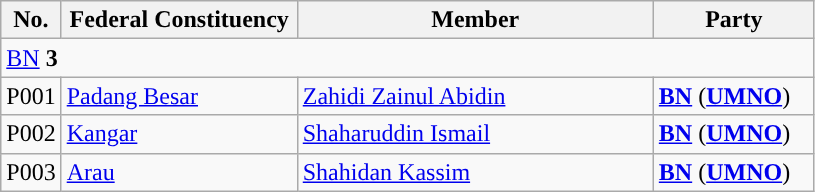<table class ="wikitable sortable">
<tr>
<th style="width:30px;">No.</th>
<th style="width:150px;">Federal Constituency</th>
<th style="width:230px;">Member</th>
<th style="width:100px;">Party</th>
</tr>
<tr>
<td colspan="4"><a href='#'>BN</a> <strong>3</strong></td>
</tr>
<tr>
<td>P001</td>
<td><a href='#'>Padang Besar</a></td>
<td><a href='#'>Zahidi Zainul Abidin</a></td>
<td><strong><a href='#'>BN</a></strong> (<strong><a href='#'>UMNO</a></strong>)</td>
</tr>
<tr>
<td>P002</td>
<td><a href='#'>Kangar</a></td>
<td><a href='#'>Shaharuddin Ismail</a></td>
<td><strong><a href='#'>BN</a></strong> (<strong><a href='#'>UMNO</a></strong>)</td>
</tr>
<tr>
<td>P003</td>
<td><a href='#'>Arau</a></td>
<td><a href='#'>Shahidan Kassim</a></td>
<td><strong><a href='#'>BN</a></strong> (<strong><a href='#'>UMNO</a></strong>)</td>
</tr>
</table>
